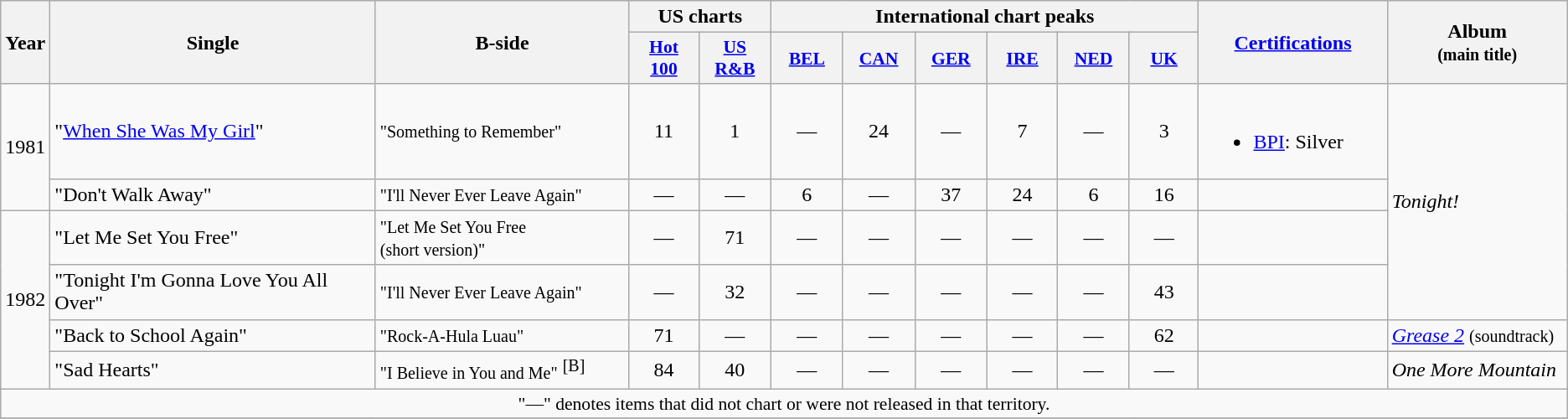<table class="wikitable">
<tr>
<th rowspan="2">Year</th>
<th rowspan="2" style="width:20em;">Single</th>
<th rowspan="2" style="width:15em;">B-side</th>
<th colspan="2">US charts</th>
<th colspan="6">International chart peaks</th>
<th rowspan="2" style="width:10em;"><a href='#'>Certifications</a></th>
<th rowspan="2" style="width:10em;">Album<br><small>(main title)</small></th>
</tr>
<tr>
<th style="width:4em;font-size:90%;"><a href='#'>Hot<br>100</a></th>
<th style="width:4em;font-size:90%;"><a href='#'>US<br>R&B</a></th>
<th style="width:4em;font-size:90%;"><a href='#'>BEL</a><br></th>
<th style="width:4em;font-size:90%;"><a href='#'>CAN</a><br></th>
<th style="width:4em;font-size:90%;"><a href='#'>GER</a><br></th>
<th style="width:4em;font-size:90%;"><a href='#'>IRE</a><br></th>
<th style="width:4em;font-size:90%;"><a href='#'>NED</a><br></th>
<th style="width:4em;font-size:90%;"><a href='#'>UK</a><br></th>
</tr>
<tr>
<td rowspan="2">1981</td>
<td>"<a href='#'>When She Was My Girl</a>"</td>
<td><small>"Something to Remember"</small></td>
<td align="center">11</td>
<td align="center">1</td>
<td align="center">—</td>
<td align="center">24</td>
<td align="center">—</td>
<td align="center">7</td>
<td align="center">—</td>
<td align="center">3</td>
<td><br><ul><li><a href='#'>BPI</a>: Silver</li></ul></td>
<td rowspan="4"><em>Tonight!</em></td>
</tr>
<tr>
<td>"Don't Walk Away"</td>
<td><small>"I'll Never Ever Leave Again"</small></td>
<td align="center">—</td>
<td align="center">—</td>
<td align="center">6</td>
<td align="center">—</td>
<td align="center">37</td>
<td align="center">24</td>
<td align="center">6</td>
<td align="center">16</td>
<td></td>
</tr>
<tr>
<td rowspan="4">1982</td>
<td>"Let Me Set You Free"</td>
<td><small>"Let Me Set You Free<br>(short version)"</small></td>
<td align="center">—</td>
<td align="center">71</td>
<td align="center">—</td>
<td align="center">—</td>
<td align="center">—</td>
<td align="center">—</td>
<td align="center">—</td>
<td align="center">—</td>
<td></td>
</tr>
<tr>
<td>"Tonight I'm Gonna Love You All Over"</td>
<td><small>"I'll Never Ever Leave Again"</small></td>
<td align="center">—</td>
<td align="center">32</td>
<td align="center">—</td>
<td align="center">—</td>
<td align="center">—</td>
<td align="center">—</td>
<td align="center">—</td>
<td align="center">43</td>
<td></td>
</tr>
<tr>
<td>"Back to School Again"</td>
<td><small>"Rock-A-Hula Luau"</small></td>
<td align="center">71</td>
<td align="center">—</td>
<td align="center">—</td>
<td align="center">—</td>
<td align="center">—</td>
<td align="center">—</td>
<td align="center">—</td>
<td align="center">62</td>
<td></td>
<td rowspan="1"><em><a href='#'>Grease 2</a></em> <small>(soundtrack)</small></td>
</tr>
<tr>
<td>"Sad Hearts"</td>
<td><small>"I Believe in You and Me"</small> <sup>[B]</sup></td>
<td align="center">84</td>
<td align="center">40</td>
<td align="center">—</td>
<td align="center">—</td>
<td align="center">—</td>
<td align="center">—</td>
<td align="center">—</td>
<td align="center">—</td>
<td></td>
<td rowspan="1"><em>One More Mountain</em></td>
</tr>
<tr>
<td align="center" colspan="15" style="font-size:90%">"—" denotes items that did not chart or were not released in that territory.</td>
</tr>
<tr>
</tr>
</table>
